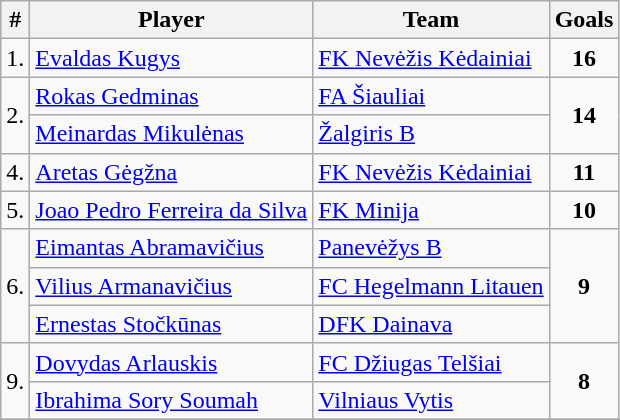<table class="wikitable">
<tr>
<th>#</th>
<th>Player</th>
<th>Team</th>
<th>Goals</th>
</tr>
<tr>
<td>1.</td>
<td><a href='#'>Evaldas Kugys</a></td>
<td><a href='#'>FK Nevėžis Kėdainiai</a></td>
<td style="text-align:center"><strong>16</strong></td>
</tr>
<tr>
<td rowspan=2>2.</td>
<td><a href='#'>Rokas Gedminas</a></td>
<td><a href='#'>FA Šiauliai</a></td>
<td rowspan=2 style="text-align:center"><strong>14</strong></td>
</tr>
<tr>
<td><a href='#'>Meinardas Mikulėnas</a></td>
<td><a href='#'>Žalgiris B</a></td>
</tr>
<tr>
<td>4.</td>
<td><a href='#'>Aretas Gėgžna</a></td>
<td><a href='#'>FK Nevėžis Kėdainiai</a></td>
<td style="text-align:center"><strong>11</strong></td>
</tr>
<tr>
<td>5.</td>
<td><a href='#'>Joao Pedro Ferreira da Silva</a></td>
<td><a href='#'>FK Minija</a></td>
<td style="text-align:center"><strong>10</strong></td>
</tr>
<tr>
<td rowspan=3>6.</td>
<td><a href='#'>Eimantas Abramavičius</a></td>
<td><a href='#'>Panevėžys B</a></td>
<td rowspan=3 style="text-align:center"><strong>9</strong></td>
</tr>
<tr>
<td><a href='#'>Vilius Armanavičius</a></td>
<td><a href='#'>FC Hegelmann Litauen</a></td>
</tr>
<tr>
<td><a href='#'>Ernestas Stočkūnas</a></td>
<td><a href='#'>DFK Dainava</a></td>
</tr>
<tr>
<td rowspan=2>9.</td>
<td><a href='#'>Dovydas Arlauskis</a></td>
<td><a href='#'>FC Džiugas Telšiai</a></td>
<td rowspan=2 style="text-align:center"><strong>8</strong></td>
</tr>
<tr>
<td><a href='#'>Ibrahima Sory Soumah</a></td>
<td><a href='#'>Vilniaus Vytis</a></td>
</tr>
<tr>
</tr>
</table>
